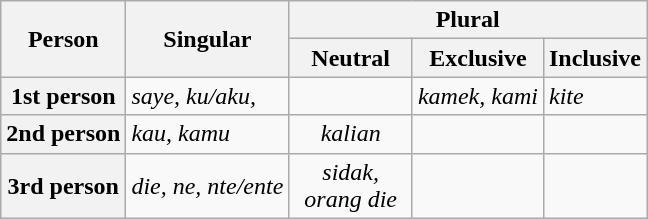<table class="wikitable">
<tr>
<th rowspan="2">Person</th>
<th rowspan="2">Singular</th>
<th colspan="3">Plural</th>
</tr>
<tr>
<th width="75">Neutral</th>
<th>Exclusive</th>
<th>Inclusive</th>
</tr>
<tr>
<th>1st person</th>
<td><em>saye, ku/aku,</em></td>
<td align="center"></td>
<td><em>kamek, kami</em></td>
<td><em>kite</em></td>
</tr>
<tr>
<th>2nd person</th>
<td><em>kau, kamu</em></td>
<td align="center"><em>kalian</em></td>
<td></td>
<td></td>
</tr>
<tr>
<th>3rd person</th>
<td><em>die,</em> <em>ne, nte/ente</em></td>
<td align="center"><em>sidak, orang die</em></td>
<td></td>
<td></td>
</tr>
</table>
